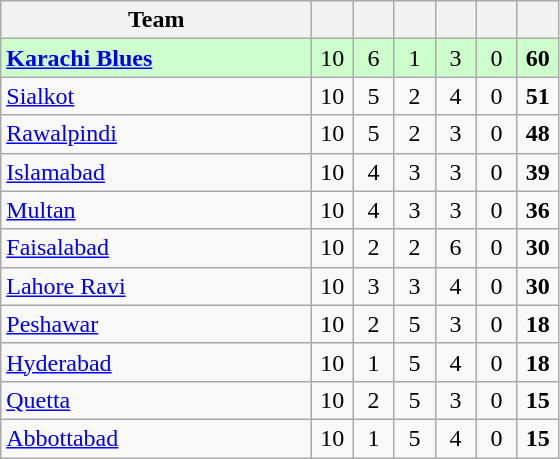<table class="wikitable sortable" style="text-align:center";"font-size:95%">
<tr>
<th style="width:200px;">Team</th>
<th style="width:20px;"></th>
<th style="width:20px;"></th>
<th style="width:20px;"></th>
<th style="width:20px;"></th>
<th style="width:20px;"></th>
<th style="width:20px;"></th>
</tr>
<tr bgcolor="#ccffcc">
<td style="text-align:left"><strong><a href='#'>Karachi Blues</a></strong></td>
<td>10</td>
<td>6</td>
<td>1</td>
<td>3</td>
<td>0</td>
<td><strong>60</strong></td>
</tr>
<tr>
<td style="text-align:left"><a href='#'>Sialkot</a></td>
<td>10</td>
<td>5</td>
<td>2</td>
<td>4</td>
<td>0</td>
<td><strong>51</strong></td>
</tr>
<tr>
<td style="text-align:left"><a href='#'>Rawalpindi</a></td>
<td>10</td>
<td>5</td>
<td>2</td>
<td>3</td>
<td>0</td>
<td><strong>48</strong></td>
</tr>
<tr>
<td style="text-align:left"><a href='#'>Islamabad</a></td>
<td>10</td>
<td>4</td>
<td>3</td>
<td>3</td>
<td>0</td>
<td><strong>39</strong></td>
</tr>
<tr>
<td style="text-align:left"><a href='#'>Multan</a></td>
<td>10</td>
<td>4</td>
<td>3</td>
<td>3</td>
<td>0</td>
<td><strong>36</strong></td>
</tr>
<tr>
<td style="text-align:left"><a href='#'>Faisalabad</a></td>
<td>10</td>
<td>2</td>
<td>2</td>
<td>6</td>
<td>0</td>
<td><strong>30</strong></td>
</tr>
<tr>
<td style="text-align:left"><a href='#'>Lahore Ravi</a></td>
<td>10</td>
<td>3</td>
<td>3</td>
<td>4</td>
<td>0</td>
<td><strong>30</strong></td>
</tr>
<tr>
<td style="text-align:left"><a href='#'>Peshawar</a></td>
<td>10</td>
<td>2</td>
<td>5</td>
<td>3</td>
<td>0</td>
<td><strong>18</strong></td>
</tr>
<tr>
<td style="text-align:left"><a href='#'>Hyderabad</a></td>
<td>10</td>
<td>1</td>
<td>5</td>
<td>4</td>
<td>0</td>
<td><strong>18</strong></td>
</tr>
<tr>
<td style="text-align:left"><a href='#'>Quetta</a></td>
<td>10</td>
<td>2</td>
<td>5</td>
<td>3</td>
<td>0</td>
<td><strong>15</strong></td>
</tr>
<tr>
<td style="text-align:left"><a href='#'>Abbottabad</a></td>
<td>10</td>
<td>1</td>
<td>5</td>
<td>4</td>
<td>0</td>
<td><strong>15</strong></td>
</tr>
</table>
